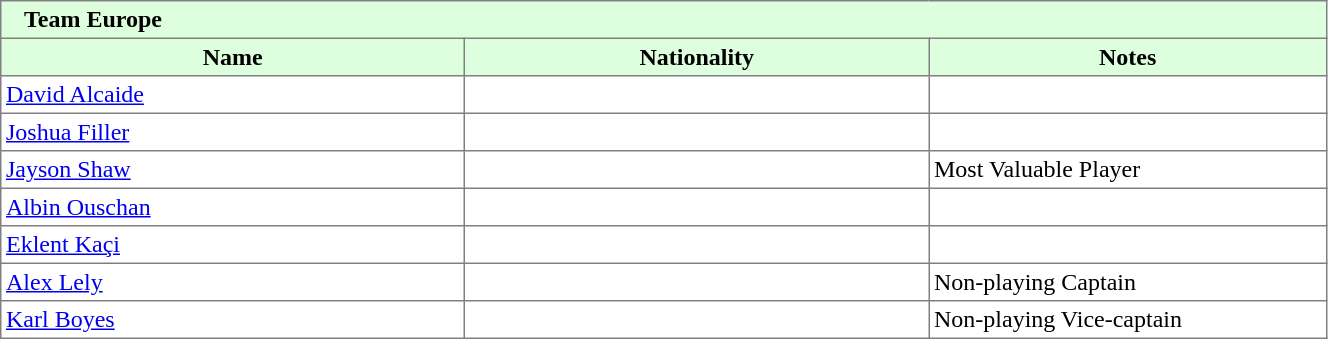<table border="1" cellpadding="3" width="70%" style="border-collapse: collapse;">
<tr bgcolor="#ddffdd">
<td colspan=3>   <strong>Team Europe</strong></td>
</tr>
<tr bgcolor="#ddffdd">
<th width=35%>Name</th>
<th width=35%>Nationality</th>
<th width=30%>Notes</th>
</tr>
<tr>
<td><a href='#'>David Alcaide</a></td>
<td></td>
<td></td>
</tr>
<tr>
<td><a href='#'>Joshua Filler</a></td>
<td></td>
<td></td>
</tr>
<tr>
<td><a href='#'>Jayson Shaw</a></td>
<td></td>
<td>Most Valuable Player</td>
</tr>
<tr>
<td><a href='#'>Albin Ouschan</a></td>
<td></td>
<td></td>
</tr>
<tr>
<td><a href='#'>Eklent Kaçi</a></td>
<td></td>
<td></td>
</tr>
<tr>
<td><a href='#'>Alex Lely</a></td>
<td></td>
<td>Non-playing Captain</td>
</tr>
<tr>
<td><a href='#'>Karl Boyes</a></td>
<td></td>
<td>Non-playing Vice-captain</td>
</tr>
</table>
